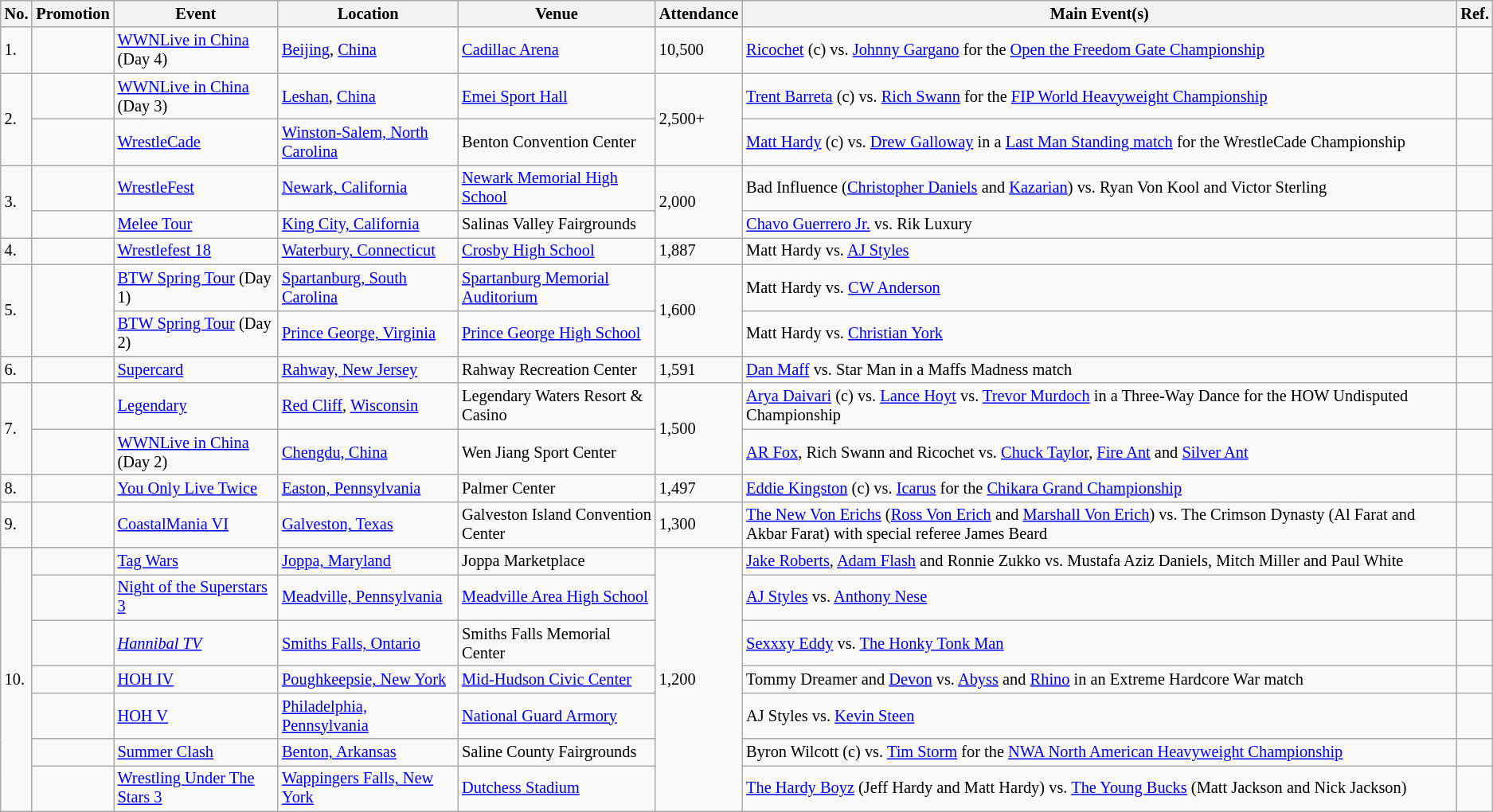<table class="wikitable sortable" style="font-size:85%;">
<tr>
<th>No.</th>
<th>Promotion</th>
<th>Event</th>
<th>Location</th>
<th>Venue</th>
<th>Attendance</th>
<th class=unsortable>Main Event(s)</th>
<th class=unsortable>Ref.</th>
</tr>
<tr>
<td>1.</td>
<td></td>
<td><a href='#'>WWNLive in China</a> (Day 4) <br> </td>
<td><a href='#'>Beijing</a>, <a href='#'>China</a></td>
<td><a href='#'>Cadillac Arena</a></td>
<td>10,500</td>
<td><a href='#'>Ricochet</a> (c) vs. <a href='#'>Johnny Gargano</a> for the <a href='#'>Open the Freedom Gate Championship</a></td>
<td></td>
</tr>
<tr>
<td rowspan=2>2.</td>
<td></td>
<td><a href='#'>WWNLive in China</a> (Day 3) <br> </td>
<td><a href='#'>Leshan</a>, <a href='#'>China</a></td>
<td><a href='#'>Emei Sport Hall</a></td>
<td rowspan=2>2,500+</td>
<td><a href='#'>Trent Barreta</a> (c) vs. <a href='#'>Rich Swann</a> for the <a href='#'>FIP World Heavyweight Championship</a></td>
<td></td>
</tr>
<tr>
<td></td>
<td><a href='#'>WrestleCade</a> <br> </td>
<td><a href='#'>Winston-Salem, North Carolina</a></td>
<td>Benton Convention Center</td>
<td><a href='#'>Matt Hardy</a> (c) vs. <a href='#'>Drew Galloway</a> in a <a href='#'>Last Man Standing match</a> for the WrestleCade Championship</td>
<td></td>
</tr>
<tr>
<td rowspan=2>3.</td>
<td></td>
<td><a href='#'>WrestleFest</a> <br> </td>
<td><a href='#'>Newark, California</a></td>
<td><a href='#'>Newark Memorial High School</a></td>
<td rowspan=2>2,000</td>
<td>Bad Influence (<a href='#'>Christopher Daniels</a> and <a href='#'>Kazarian</a>) vs. Ryan Von Kool and Victor Sterling</td>
<td></td>
</tr>
<tr>
<td></td>
<td><a href='#'>Melee Tour</a> <br> </td>
<td><a href='#'>King City, California</a></td>
<td>Salinas Valley Fairgrounds</td>
<td><a href='#'>Chavo Guerrero Jr.</a> vs. Rik Luxury</td>
<td></td>
</tr>
<tr>
<td>4.</td>
<td></td>
<td><a href='#'>Wrestlefest 18</a> <br> </td>
<td><a href='#'>Waterbury, Connecticut</a></td>
<td><a href='#'>Crosby High School</a></td>
<td>1,887</td>
<td>Matt Hardy vs. <a href='#'>AJ Styles</a></td>
<td></td>
</tr>
<tr>
<td rowspan=2>5.</td>
<td rowspan=2></td>
<td><a href='#'>BTW Spring Tour</a> (Day 1) <br> </td>
<td><a href='#'>Spartanburg, South Carolina</a></td>
<td><a href='#'>Spartanburg Memorial Auditorium</a></td>
<td rowspan=2>1,600</td>
<td>Matt Hardy vs. <a href='#'>CW Anderson</a></td>
<td></td>
</tr>
<tr>
<td><a href='#'>BTW Spring Tour</a> (Day 2) <br> </td>
<td><a href='#'>Prince George, Virginia</a></td>
<td><a href='#'>Prince George High School</a></td>
<td>Matt Hardy vs. <a href='#'>Christian York</a></td>
<td></td>
</tr>
<tr>
<td>6.</td>
<td></td>
<td><a href='#'>Supercard</a> <br> </td>
<td><a href='#'>Rahway, New Jersey</a></td>
<td>Rahway Recreation Center</td>
<td>1,591</td>
<td><a href='#'>Dan Maff</a> vs. Star Man in a Maffs Madness match</td>
<td></td>
</tr>
<tr>
<td rowspan=2>7.</td>
<td></td>
<td><a href='#'>Legendary</a> <br> </td>
<td><a href='#'>Red Cliff</a>, <a href='#'>Wisconsin</a></td>
<td>Legendary Waters Resort & Casino</td>
<td rowspan=2>1,500</td>
<td><a href='#'>Arya Daivari</a> (c) vs. <a href='#'>Lance Hoyt</a> vs. <a href='#'>Trevor Murdoch</a> in a Three-Way Dance for the HOW Undisputed Championship</td>
<td></td>
</tr>
<tr>
<td></td>
<td><a href='#'>WWNLive in China</a> (Day 2) <br> </td>
<td><a href='#'>Chengdu, China</a></td>
<td>Wen Jiang Sport Center</td>
<td><a href='#'>AR Fox</a>, Rich Swann and Ricochet vs. <a href='#'>Chuck Taylor</a>, <a href='#'>Fire Ant</a> and <a href='#'>Silver Ant</a></td>
<td></td>
</tr>
<tr>
<td>8.</td>
<td></td>
<td><a href='#'>You Only Live Twice</a> <br> </td>
<td><a href='#'>Easton, Pennsylvania</a></td>
<td>Palmer Center</td>
<td>1,497</td>
<td><a href='#'>Eddie Kingston</a> (c) vs. <a href='#'>Icarus</a> for the <a href='#'>Chikara Grand Championship</a></td>
<td></td>
</tr>
<tr>
<td>9.</td>
<td></td>
<td><a href='#'>CoastalMania VI</a> <br> </td>
<td><a href='#'>Galveston, Texas</a></td>
<td>Galveston Island Convention Center</td>
<td>1,300</td>
<td><a href='#'>The New Von Erichs</a> (<a href='#'>Ross Von Erich</a> and <a href='#'>Marshall Von Erich</a>) vs. The Crimson Dynasty (Al Farat and Akbar Farat) with special referee James Beard</td>
<td></td>
</tr>
<tr>
<td rowspan=7>10.</td>
<td></td>
<td><a href='#'>Tag Wars</a> <br> </td>
<td><a href='#'>Joppa, Maryland</a></td>
<td>Joppa Marketplace</td>
<td rowspan=7>1,200</td>
<td><a href='#'>Jake Roberts</a>, <a href='#'>Adam Flash</a> and Ronnie Zukko vs. Mustafa Aziz Daniels, Mitch Miller and Paul White</td>
<td></td>
</tr>
<tr>
<td></td>
<td><a href='#'>Night of the Superstars 3</a> <br> </td>
<td><a href='#'>Meadville, Pennsylvania</a></td>
<td><a href='#'>Meadville Area High School</a></td>
<td><a href='#'>AJ Styles</a> vs. <a href='#'>Anthony Nese</a></td>
<td></td>
</tr>
<tr>
<td></td>
<td><em><a href='#'>Hannibal TV</a></em> <br> </td>
<td><a href='#'>Smiths Falls, Ontario</a></td>
<td>Smiths Falls Memorial Center</td>
<td><a href='#'>Sexxxy Eddy</a> vs. <a href='#'>The Honky Tonk Man</a></td>
<td></td>
</tr>
<tr>
<td></td>
<td><a href='#'>HOH IV</a> <br> </td>
<td><a href='#'>Poughkeepsie, New York</a></td>
<td><a href='#'>Mid-Hudson Civic Center</a></td>
<td>Tommy Dreamer and <a href='#'>Devon</a> vs. <a href='#'>Abyss</a> and <a href='#'>Rhino</a> in an Extreme Hardcore War match</td>
<td></td>
</tr>
<tr>
<td></td>
<td><a href='#'>HOH V</a> <br> </td>
<td><a href='#'>Philadelphia, Pennsylvania</a></td>
<td><a href='#'>National Guard Armory</a></td>
<td>AJ Styles vs. <a href='#'>Kevin Steen</a></td>
<td></td>
</tr>
<tr>
<td></td>
<td><a href='#'>Summer Clash</a> <br> </td>
<td><a href='#'>Benton, Arkansas</a></td>
<td>Saline County Fairgrounds</td>
<td>Byron Wilcott (c) vs. <a href='#'>Tim Storm</a> for the <a href='#'>NWA North American Heavyweight Championship</a></td>
<td></td>
</tr>
<tr>
<td></td>
<td><a href='#'>Wrestling Under The Stars 3</a> <br> </td>
<td><a href='#'>Wappingers Falls, New York</a></td>
<td><a href='#'>Dutchess Stadium</a></td>
<td><a href='#'>The Hardy Boyz</a> (Jeff Hardy and Matt Hardy) vs. <a href='#'>The Young Bucks</a> (Matt Jackson and Nick Jackson)</td>
<td></td>
</tr>
</table>
